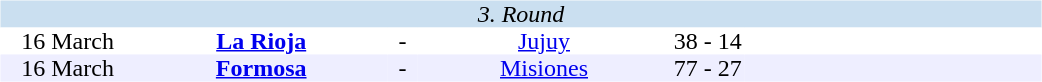<table width=700>
<tr>
<td width=700 valign="top"><br><table border=0 cellspacing=0 cellpadding=0 style="font-size: 100%; border-collapse: collapse;" width=100%>
<tr bgcolor="#CADFF0">
<td style="font-size:100%"; align="center" colspan="6"><em>3. Round</em></td>
</tr>
<tr align=center bgcolor=#FFFFFF>
<td width=90>16 March</td>
<td width=170><strong><a href='#'>La Rioja</a></strong></td>
<td width=20>-</td>
<td width=170><a href='#'>Jujuy</a></td>
<td width=50>38 - 14</td>
<td width=200></td>
</tr>
<tr align=center bgcolor=#EEEEFF>
<td width=90>16 March</td>
<td width=170><strong><a href='#'>Formosa</a></strong></td>
<td width=20>-</td>
<td width=170><a href='#'>Misiones</a></td>
<td width=50>77 - 27</td>
<td width=200></td>
</tr>
</table>
</td>
</tr>
</table>
